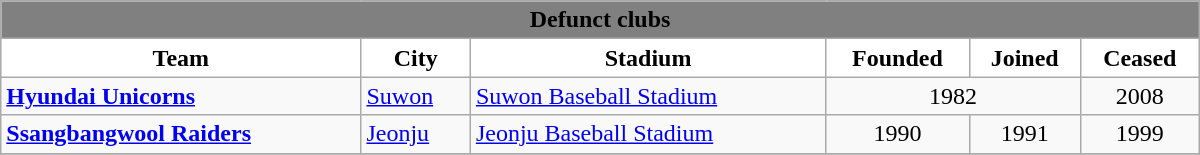<table class="wikitable" width=800>
<tr>
<th style=background-color:gray colspan=6><span>Defunct clubs</span></th>
</tr>
<tr>
<th style="background:#FFFFFF;">Team</th>
<th style="background:#FFFFFF;">City</th>
<th style="background:#FFFFFF;">Stadium</th>
<th style="background:#FFFFFF;">Founded</th>
<th style="background:#FFFFFF;">Joined</th>
<th style="background:#FFFFFF;">Ceased</th>
</tr>
<tr>
<td><strong><a href='#'>Hyundai Unicorns</a></strong></td>
<td><a href='#'>Suwon</a></td>
<td><a href='#'>Suwon Baseball Stadium</a></td>
<td align=center colspan="2">1982</td>
<td align=center>2008</td>
</tr>
<tr>
<td><strong><a href='#'>Ssangbangwool Raiders</a></strong></td>
<td><a href='#'>Jeonju</a></td>
<td><a href='#'>Jeonju Baseball Stadium</a></td>
<td align=center>1990</td>
<td align=center>1991</td>
<td align=center>1999</td>
</tr>
<tr>
</tr>
</table>
